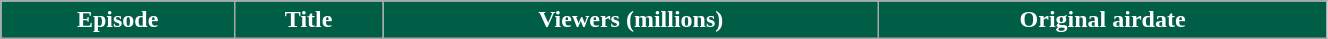<table class="wikitable plainrowheaders" style="width:70%;">
<tr style="color:#fff;">
<th style="background:#005d46;">Episode</th>
<th style="background:#005d46;">Title</th>
<th style="background:#005d46;">Viewers (millions)</th>
<th style="background:#005d46;">Original airdate<br>
 



</th>
</tr>
</table>
